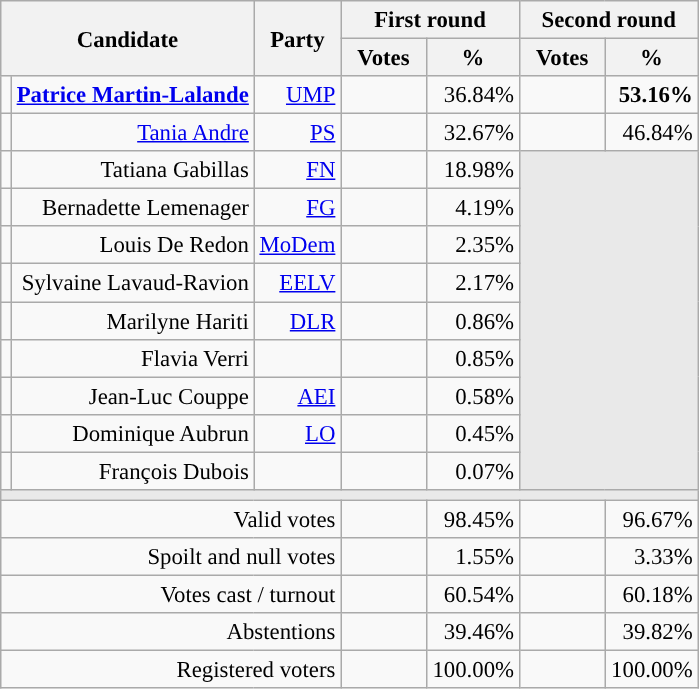<table class="wikitable" style="text-align:right;font-size:95%;">
<tr>
<th rowspan=2 colspan=2>Candidate</th>
<th rowspan=2 colspan=1>Party</th>
<th colspan=2>First round</th>
<th colspan=2>Second round</th>
</tr>
<tr>
<th style="width:50px;">Votes</th>
<th style="width:55px;">%</th>
<th style="width:50px;">Votes</th>
<th style="width:55px;">%</th>
</tr>
<tr>
<td style="color:inherit;background-color:"></td>
<td><strong><a href='#'>Patrice Martin-Lalande</a></strong></td>
<td><a href='#'>UMP</a></td>
<td></td>
<td>36.84%</td>
<td><strong></strong></td>
<td><strong>53.16%</strong></td>
</tr>
<tr>
<td style="color:inherit;background-color:"></td>
<td><a href='#'>Tania Andre</a></td>
<td><a href='#'>PS</a></td>
<td></td>
<td>32.67%</td>
<td></td>
<td>46.84%</td>
</tr>
<tr>
<td style="color:inherit;background-color:"></td>
<td>Tatiana Gabillas</td>
<td><a href='#'>FN</a></td>
<td></td>
<td>18.98%</td>
<td colspan=7 rowspan=9 style="background-color:#E9E9E9;"></td>
</tr>
<tr>
<td style="color:inherit;background-color:"></td>
<td>Bernadette Lemenager</td>
<td><a href='#'>FG</a></td>
<td></td>
<td>4.19%</td>
</tr>
<tr>
<td style="color:inherit;background-color:"></td>
<td>Louis De Redon</td>
<td><a href='#'>MoDem</a></td>
<td></td>
<td>2.35%</td>
</tr>
<tr>
<td style="color:inherit;background-color:"></td>
<td>Sylvaine Lavaud-Ravion</td>
<td><a href='#'>EELV</a></td>
<td></td>
<td>2.17%</td>
</tr>
<tr>
<td style="color:inherit;background-color:"></td>
<td>Marilyne Hariti</td>
<td><a href='#'>DLR</a></td>
<td></td>
<td>0.86%</td>
</tr>
<tr>
<td style="background-color:;"></td>
<td>Flavia Verri</td>
<td></td>
<td></td>
<td>0.85%</td>
</tr>
<tr>
<td style="color:inherit;background-color:"></td>
<td>Jean-Luc Couppe</td>
<td><a href='#'>AEI</a></td>
<td></td>
<td>0.58%</td>
</tr>
<tr>
<td style="color:inherit;background-color:"></td>
<td>Dominique Aubrun</td>
<td><a href='#'>LO</a></td>
<td></td>
<td>0.45%</td>
</tr>
<tr>
<td style="background-color:;"></td>
<td>François Dubois</td>
<td></td>
<td></td>
<td>0.07%</td>
</tr>
<tr>
<td colspan=7 style="background-color:#E9E9E9;"></td>
</tr>
<tr>
<td colspan=3>Valid votes</td>
<td></td>
<td>98.45%</td>
<td></td>
<td>96.67%</td>
</tr>
<tr>
<td colspan=3>Spoilt and null votes</td>
<td></td>
<td>1.55%</td>
<td></td>
<td>3.33%</td>
</tr>
<tr>
<td colspan=3>Votes cast / turnout</td>
<td></td>
<td>60.54%</td>
<td></td>
<td>60.18%</td>
</tr>
<tr>
<td colspan=3>Abstentions</td>
<td></td>
<td>39.46%</td>
<td></td>
<td>39.82%</td>
</tr>
<tr>
<td colspan=3>Registered voters</td>
<td></td>
<td>100.00%</td>
<td></td>
<td>100.00%</td>
</tr>
</table>
